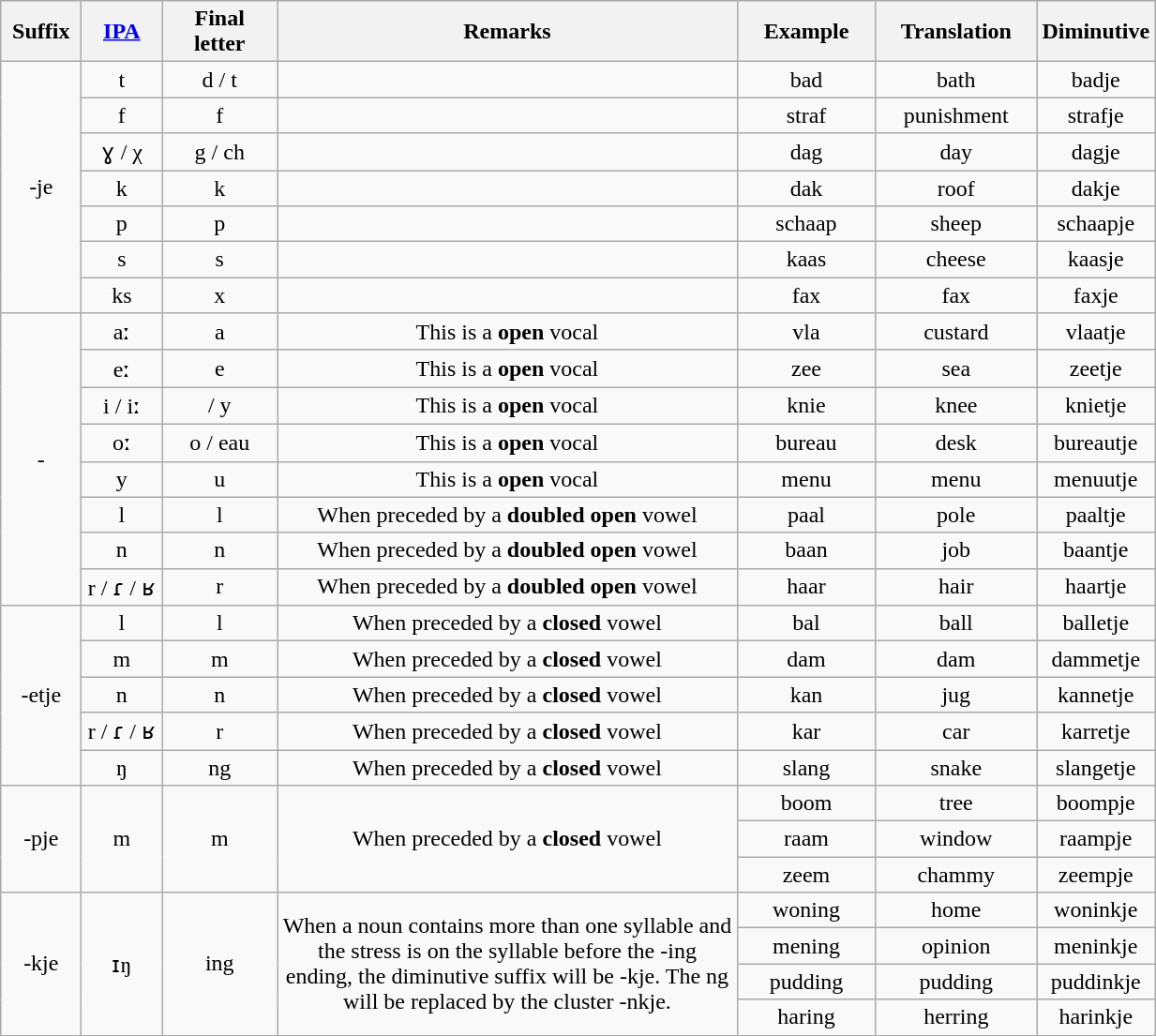<table class="wikitable" style="text-align:center;" width="65%">
<tr>
<th width="7%">Suffix</th>
<th width="7%"><a href='#'>IPA</a></th>
<th width="10%">Final letter</th>
<th width="40%">Remarks</th>
<th width="12%">Example</th>
<th width="14%">Translation</th>
<th width="12%">Diminutive</th>
</tr>
<tr>
<td rowspan="7">-je</td>
<td>t</td>
<td>d / t</td>
<td></td>
<td>bad</td>
<td>bath</td>
<td>badje</td>
</tr>
<tr>
<td>f</td>
<td>f</td>
<td></td>
<td>straf</td>
<td>punishment</td>
<td>strafje</td>
</tr>
<tr>
<td>ɣ / χ</td>
<td>g / ch</td>
<td></td>
<td>dag</td>
<td>day</td>
<td>dagje</td>
</tr>
<tr>
<td>k</td>
<td>k</td>
<td></td>
<td>dak</td>
<td>roof</td>
<td>dakje</td>
</tr>
<tr>
<td>p</td>
<td>p</td>
<td></td>
<td>schaap</td>
<td>sheep</td>
<td>schaapje</td>
</tr>
<tr>
<td>s</td>
<td>s</td>
<td></td>
<td>kaas</td>
<td>cheese</td>
<td>kaasje</td>
</tr>
<tr>
<td>ks</td>
<td>x</td>
<td></td>
<td>fax</td>
<td>fax</td>
<td>faxje</td>
</tr>
<tr>
<td rowspan="8">-</td>
<td>aː</td>
<td>a</td>
<td>This is a <strong>open</strong> vocal</td>
<td>vla</td>
<td>custard</td>
<td>vlaatje</td>
</tr>
<tr>
<td>eː</td>
<td>e</td>
<td>This is a <strong>open</strong> vocal</td>
<td>zee</td>
<td>sea</td>
<td>zeetje</td>
</tr>
<tr>
<td>i / iː</td>
<td> / y</td>
<td>This is a <strong>open</strong> vocal</td>
<td>knie</td>
<td>knee</td>
<td>knietje</td>
</tr>
<tr>
<td>oː</td>
<td>o / eau</td>
<td>This is a <strong>open</strong> vocal</td>
<td>bureau</td>
<td>desk</td>
<td>bureautje</td>
</tr>
<tr>
<td>y</td>
<td>u</td>
<td>This is a <strong>open</strong> vocal</td>
<td>menu</td>
<td>menu</td>
<td>menuutje</td>
</tr>
<tr>
<td>l</td>
<td>l</td>
<td>When preceded by a <strong>doubled open</strong> vowel</td>
<td>paal</td>
<td>pole</td>
<td>paaltje</td>
</tr>
<tr>
<td>n</td>
<td>n</td>
<td>When preceded by a <strong>doubled open</strong> vowel</td>
<td>baan</td>
<td>job</td>
<td>baantje</td>
</tr>
<tr>
<td>r / ɾ /  ʁ</td>
<td>r</td>
<td>When preceded by a <strong>doubled open</strong> vowel</td>
<td>haar</td>
<td>hair</td>
<td>haartje</td>
</tr>
<tr>
<td rowspan="5">-etje</td>
<td>l</td>
<td>l</td>
<td>When preceded by a <strong>closed</strong> vowel</td>
<td>bal</td>
<td>ball</td>
<td>balletje</td>
</tr>
<tr>
<td>m</td>
<td>m</td>
<td>When preceded by a <strong>closed</strong> vowel</td>
<td>dam</td>
<td>dam</td>
<td>dammetje</td>
</tr>
<tr>
<td>n</td>
<td>n</td>
<td>When preceded by a <strong>closed</strong> vowel</td>
<td>kan</td>
<td>jug</td>
<td>kannetje</td>
</tr>
<tr>
<td>r / ɾ / ʁ</td>
<td>r</td>
<td>When preceded by a <strong>closed</strong> vowel</td>
<td>kar</td>
<td>car</td>
<td>karretje</td>
</tr>
<tr>
<td>ŋ</td>
<td>ng</td>
<td>When preceded by a <strong>closed</strong> vowel</td>
<td>slang</td>
<td>snake</td>
<td>slangetje</td>
</tr>
<tr>
<td rowspan="3">-pje</td>
<td rowspan="3">m</td>
<td rowspan="3">m</td>
<td rowspan="3">When preceded by a <strong>closed</strong> vowel</td>
<td>boom</td>
<td>tree</td>
<td>boompje</td>
</tr>
<tr>
<td>raam</td>
<td>window</td>
<td>raampje</td>
</tr>
<tr>
<td>zeem</td>
<td>chammy</td>
<td>zeempje</td>
</tr>
<tr>
<td rowspan="4">-kje</td>
<td rowspan="4">ɪŋ</td>
<td rowspan="4">ing</td>
<td rowspan="4">When a noun contains more than one syllable and the stress is on the syllable before the -ing ending, the diminutive suffix will be -kje. The ng will be replaced by the cluster -nkje.</td>
<td>woning</td>
<td>home</td>
<td>woninkje</td>
</tr>
<tr>
<td>mening</td>
<td>opinion</td>
<td>meninkje</td>
</tr>
<tr>
<td>pudding</td>
<td>pudding</td>
<td>puddinkje</td>
</tr>
<tr>
<td>haring</td>
<td>herring</td>
<td>harinkje</td>
</tr>
</table>
